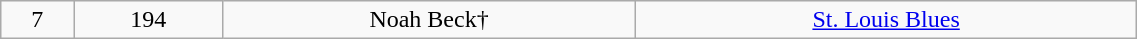<table class="wikitable" width="60%">
<tr align="center" bgcolor="">
<td>7</td>
<td>194</td>
<td>Noah Beck†</td>
<td><a href='#'>St. Louis Blues</a></td>
</tr>
</table>
